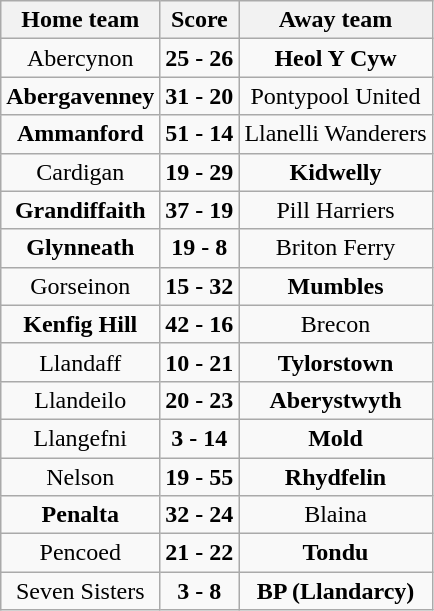<table class="wikitable" style="text-align: center">
<tr>
<th>Home team</th>
<th>Score</th>
<th>Away team</th>
</tr>
<tr>
<td>Abercynon</td>
<td><strong>25 - 26</strong></td>
<td><strong>Heol Y Cyw</strong></td>
</tr>
<tr>
<td><strong>Abergavenney</strong></td>
<td><strong>31 - 20</strong></td>
<td>Pontypool United</td>
</tr>
<tr>
<td><strong>Ammanford</strong></td>
<td><strong>51 - 14</strong></td>
<td>Llanelli Wanderers</td>
</tr>
<tr>
<td>Cardigan</td>
<td><strong>19 - 29</strong></td>
<td><strong>Kidwelly</strong></td>
</tr>
<tr>
<td><strong>Grandiffaith</strong></td>
<td><strong>37 - 19</strong></td>
<td>Pill Harriers</td>
</tr>
<tr>
<td><strong>Glynneath</strong></td>
<td><strong>19 - 8</strong></td>
<td>Briton Ferry</td>
</tr>
<tr>
<td>Gorseinon</td>
<td><strong>15 - 32</strong></td>
<td><strong>Mumbles</strong></td>
</tr>
<tr>
<td><strong>Kenfig Hill</strong></td>
<td><strong>42 - 16</strong></td>
<td>Brecon</td>
</tr>
<tr>
<td>Llandaff</td>
<td><strong>10 - 21</strong></td>
<td><strong>Tylorstown</strong></td>
</tr>
<tr>
<td>Llandeilo</td>
<td><strong>20 - 23</strong></td>
<td><strong>Aberystwyth</strong></td>
</tr>
<tr>
<td>Llangefni</td>
<td><strong>3 - 14</strong></td>
<td><strong>Mold</strong></td>
</tr>
<tr>
<td>Nelson</td>
<td><strong>19 - 55</strong></td>
<td><strong>Rhydfelin</strong></td>
</tr>
<tr>
<td><strong>Penalta</strong></td>
<td><strong>32 - 24</strong></td>
<td>Blaina</td>
</tr>
<tr>
<td>Pencoed</td>
<td><strong>21 - 22</strong></td>
<td><strong>Tondu</strong></td>
</tr>
<tr>
<td>Seven Sisters</td>
<td><strong>3 - 8</strong></td>
<td><strong>BP (Llandarcy)</strong></td>
</tr>
</table>
